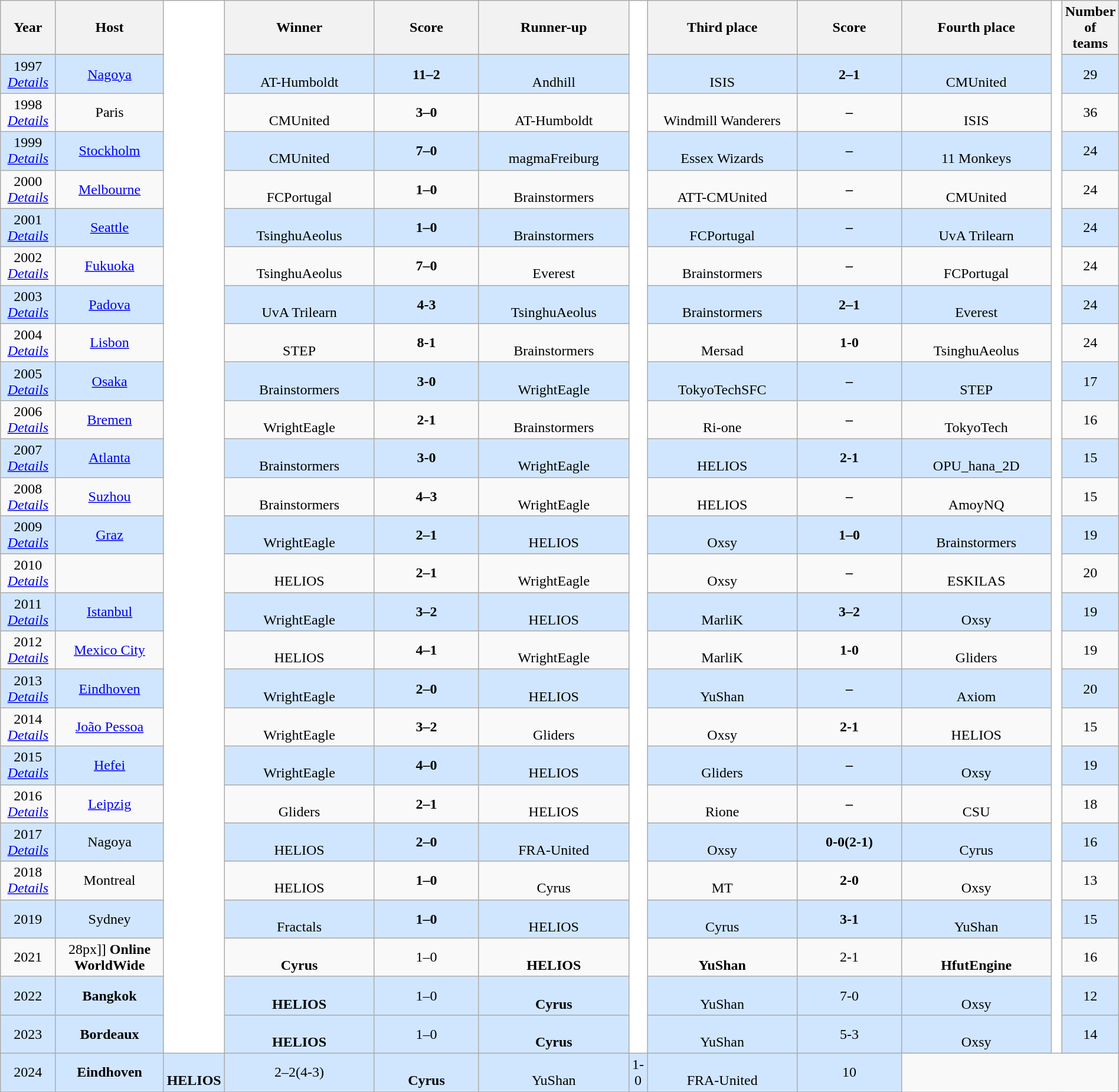<table class="wikitable" style="text-align:center;width:100%">
<tr>
<th width=5%>Year</th>
<th width=10%>Host</th>
<th rowspan="28" style="width:1%;background:#fff"></th>
<th width=14%>Winner</th>
<th width=10%>Score</th>
<th width=14%>Runner-up</th>
<th rowspan="28" style="width:1%;background:#fff"></th>
<th width=14%>Third place</th>
<th width=10%>Score</th>
<th width=14%>Fourth place</th>
<th rowspan="28" style="width:1%;background:#fff"></th>
<th width=4%>Number of teams</th>
</tr>
<tr>
</tr>
<tr style="background:#D0E6FF">
<td>1997 <br> <em><a href='#'>Details</a></em></td>
<td> <a href='#'>Nagoya</a></td>
<td><br> AT-Humboldt</td>
<td><strong>11–2</strong></td>
<td><br> Andhill</td>
<td><br> ISIS</td>
<td><strong>2–1</strong></td>
<td><br> CMUnited</td>
<td>29</td>
</tr>
<tr>
<td>1998 <br> <em><a href='#'>Details</a></em></td>
<td> Paris</td>
<td><br> CMUnited</td>
<td><strong>3–0</strong></td>
<td><br> AT-Humboldt</td>
<td><br> Windmill Wanderers</td>
<td><strong>–</strong></td>
<td><br> ISIS</td>
<td>36</td>
</tr>
<tr style="background:#D0E6FF">
<td>1999 <br> <em><a href='#'>Details</a></em></td>
<td> <a href='#'>Stockholm</a></td>
<td><br> CMUnited</td>
<td><strong>7–0</strong></td>
<td><br> magmaFreiburg</td>
<td><br> Essex Wizards</td>
<td><strong>–</strong></td>
<td><br> 11 Monkeys</td>
<td>24</td>
</tr>
<tr>
<td>2000 <br> <em><a href='#'>Details</a></em></td>
<td> <a href='#'>Melbourne</a></td>
<td><br> FCPortugal</td>
<td><strong>1–0</strong></td>
<td><br> Brainstormers</td>
<td><br> ATT-CMUnited</td>
<td><strong>–</strong></td>
<td><br> CMUnited</td>
<td>24</td>
</tr>
<tr style="background:#D0E6FF">
<td>2001 <br> <em><a href='#'>Details</a></em></td>
<td> <a href='#'>Seattle</a></td>
<td><br> TsinghuAeolus</td>
<td><strong>1–0</strong></td>
<td><br> Brainstormers</td>
<td><br> FCPortugal</td>
<td><strong>–</strong></td>
<td><br> UvA Trilearn</td>
<td>24</td>
</tr>
<tr>
<td>2002 <br> <em><a href='#'>Details</a></em></td>
<td> <a href='#'>Fukuoka</a></td>
<td><br> TsinghuAeolus</td>
<td><strong>7–0</strong></td>
<td><br> Everest</td>
<td><br> Brainstormers</td>
<td><strong>–</strong></td>
<td><br> FCPortugal</td>
<td>24</td>
</tr>
<tr style="background:#D0E6FF">
<td>2003 <br> <em><a href='#'>Details</a></em></td>
<td> <a href='#'>Padova</a></td>
<td><br> UvA Trilearn</td>
<td><strong>4-3</strong></td>
<td><br> TsinghuAeolus</td>
<td><br> Brainstormers</td>
<td><strong>2–1</strong></td>
<td><br> Everest</td>
<td>24</td>
</tr>
<tr>
<td>2004 <br> <em><a href='#'>Details</a></em></td>
<td> <a href='#'>Lisbon</a></td>
<td><br> STEP</td>
<td><strong>8-1</strong></td>
<td><br> Brainstormers</td>
<td><br> Mersad</td>
<td><strong>1-0</strong></td>
<td><br> TsinghuAeolus</td>
<td>24</td>
</tr>
<tr style="background:#D0E6FF">
<td>2005 <br> <em><a href='#'>Details</a></em></td>
<td> <a href='#'>Osaka</a></td>
<td><strong></strong><br> Brainstormers</td>
<td><strong>3-0</strong></td>
<td><br> WrightEagle</td>
<td><br> TokyoTechSFC</td>
<td><strong>–</strong></td>
<td><br> STEP</td>
<td>17</td>
</tr>
<tr>
<td>2006 <br> <em><a href='#'>Details</a></em></td>
<td> <a href='#'>Bremen</a></td>
<td><br> WrightEagle</td>
<td><strong>2-1</strong></td>
<td><strong></strong><br> Brainstormers</td>
<td><br> Ri-one</td>
<td><strong>–</strong></td>
<td><br> TokyoTech</td>
<td>16</td>
</tr>
<tr style="background:#D0E6FF">
<td>2007 <br> <em><a href='#'>Details</a></em></td>
<td> <a href='#'>Atlanta</a></td>
<td><strong></strong><br> Brainstormers</td>
<td><strong>3-0</strong></td>
<td><br> WrightEagle</td>
<td><br> HELIOS</td>
<td><strong>2-1</strong></td>
<td><br> OPU_hana_2D</td>
<td>15</td>
</tr>
<tr>
<td>2008 <br> <em><a href='#'>Details</a></em></td>
<td> <a href='#'>Suzhou</a></td>
<td><strong></strong><br> Brainstormers</td>
<td><strong>4–3</strong></td>
<td><br> WrightEagle</td>
<td><br> HELIOS</td>
<td><strong>–</strong></td>
<td><br> AmoyNQ</td>
<td>15</td>
</tr>
<tr style="background:#D0E6FF">
<td>2009 <br> <em><a href='#'>Details</a></em></td>
<td> <a href='#'>Graz</a></td>
<td><strong></strong><br> WrightEagle</td>
<td><strong>2–1</strong></td>
<td><br> HELIOS</td>
<td><br> Oxsy</td>
<td><strong>1–0</strong></td>
<td><br> Brainstormers</td>
<td>19</td>
</tr>
<tr>
<td>2010 <br> <em><a href='#'>Details</a></em></td>
<td></td>
<td><strong></strong><br> HELIOS</td>
<td><strong>2–1</strong></td>
<td><br> WrightEagle</td>
<td><br> Oxsy</td>
<td><strong>–</strong></td>
<td><br> ESKILAS</td>
<td>20</td>
</tr>
<tr style="background:#D0E6FF">
<td>2011 <br> <em><a href='#'>Details</a></em></td>
<td> <a href='#'>Istanbul</a></td>
<td><strong></strong><br> WrightEagle</td>
<td><strong>3–2</strong></td>
<td><br> HELIOS</td>
<td><br> MarliK</td>
<td><strong>3–2</strong></td>
<td><br> Oxsy</td>
<td>19</td>
</tr>
<tr>
<td>2012 <br> <em><a href='#'>Details</a></em></td>
<td> <a href='#'>Mexico City</a></td>
<td><strong></strong><br> HELIOS</td>
<td><strong>4–1</strong></td>
<td><br> WrightEagle</td>
<td><br> MarliK</td>
<td><strong>1-0</strong></td>
<td><br> Gliders</td>
<td>19</td>
</tr>
<tr style="background:#D0E6FF">
<td>2013 <br> <em><a href='#'>Details</a></em></td>
<td> <a href='#'>Eindhoven</a></td>
<td><strong></strong><br> WrightEagle</td>
<td><strong>2–0</strong></td>
<td><br> HELIOS</td>
<td><strong></strong><br> YuShan</td>
<td><strong>–</strong></td>
<td><strong></strong><br> Axiom</td>
<td>20</td>
</tr>
<tr>
<td>2014 <br> <em><a href='#'>Details</a></em></td>
<td> <a href='#'>João Pessoa</a></td>
<td><strong></strong><br> WrightEagle</td>
<td><strong>3–2</strong><br></td>
<td><strong></strong><br> Gliders</td>
<td><br> Oxsy</td>
<td><strong>2-1</strong></td>
<td><br> HELIOS</td>
<td>15</td>
</tr>
<tr style="background:#D0E6FF">
<td>2015 <br> <em><a href='#'>Details</a></em></td>
<td> <a href='#'>Hefei</a></td>
<td><strong></strong><br> WrightEagle</td>
<td><strong>4–0</strong><br></td>
<td><strong></strong><br> HELIOS</td>
<td><br> Gliders</td>
<td><strong>–</strong></td>
<td><br> Oxsy</td>
<td>19</td>
</tr>
<tr>
<td>2016 <br> <em><a href='#'>Details</a></em></td>
<td> <a href='#'>Leipzig</a></td>
<td><strong></strong><br> Gliders</td>
<td><strong>2–1</strong><br></td>
<td><strong></strong><br> HELIOS</td>
<td><br> Rione</td>
<td><strong>–</strong></td>
<td><br> CSU</td>
<td>18</td>
</tr>
<tr style="background:#D0E6FF">
<td>2017  <br> <em><a href='#'>Details</a></em></td>
<td><strong></strong> Nagoya</td>
<td><strong></strong><br> HELIOS</td>
<td><strong>2–0</strong><br></td>
<td><strong></strong><br> FRA-United</td>
<td><strong></strong><br> Oxsy</td>
<td><strong>0-0(2-1)</strong><br></td>
<td><strong></strong><br> Cyrus</td>
<td>16</td>
</tr>
<tr>
<td>2018 <br> <em><a href='#'>Details</a></em></td>
<td><strong></strong> Montreal</td>
<td><strong></strong><br> HELIOS</td>
<td><strong>1–0</strong></td>
<td><strong></strong><br> Cyrus</td>
<td><br> MT</td>
<td><strong>2-0</strong></td>
<td><br> Oxsy</td>
<td>13</td>
</tr>
<tr style="background:#D0E6FF">
<td>2019<br><em></em></td>
<td> Sydney</td>
<td><br> Fractals</td>
<td><strong>1–0</strong></td>
<td><strong></strong><br> HELIOS</td>
<td><strong></strong><br> Cyrus</td>
<td><strong>3-1</strong></td>
<td><strong></strong><br> YuShan</td>
<td>15</td>
</tr>
<tr>
<td>2021<br><em></em></td>
<td>28px]]<strong> Online WorldWide</td>
<td></strong><strong><br> Cyrus</td>
<td></strong>1–0<strong></td>
<td></strong><strong><br> HELIOS</td>
<td></strong><strong><br> YuShan</td>
<td></strong>2-1<strong></td>
<td></strong><strong><br> HfutEngine</td>
<td>16</td>
</tr>
<tr style="background:#D0E6FF">
<td>2022<br><em></em></td>
<td></strong><strong> Bangkok</td>
<td></strong><strong><br> HELIOS</td>
<td></strong>1–0<strong></td>
<td></strong><strong><br> Cyrus</td>
<td><br> YuShan</td>
<td></strong>7-0<strong></td>
<td><br> Oxsy</td>
<td>12</td>
</tr>
<tr style="background:#D0E6FF">
<td>2023<br><em></em></td>
<td></strong><strong> Bordeaux</td>
<td></strong><strong><br> HELIOS</td>
<td></strong>1–0<strong></td>
<td></strong><strong><br> Cyrus</td>
<td><br> YuShan</td>
<td></strong>5-3<strong></td>
<td><br> Oxsy</td>
<td>14</td>
</tr>
<tr style="background:#D0E6FF">
<td>2024<br><em></em></td>
<td></strong><strong> Eindhoven</td>
<td></strong><strong><br> HELIOS</td>
<td></strong>2–2(4-3)<strong></td>
<td></strong><strong><br> Cyrus</td>
<td><br> YuShan</td>
<td></strong>1-0<strong></td>
<td><br> FRA-United</td>
<td>10</td>
</tr>
<tr style="background:#D0E6FF">
</tr>
</table>
